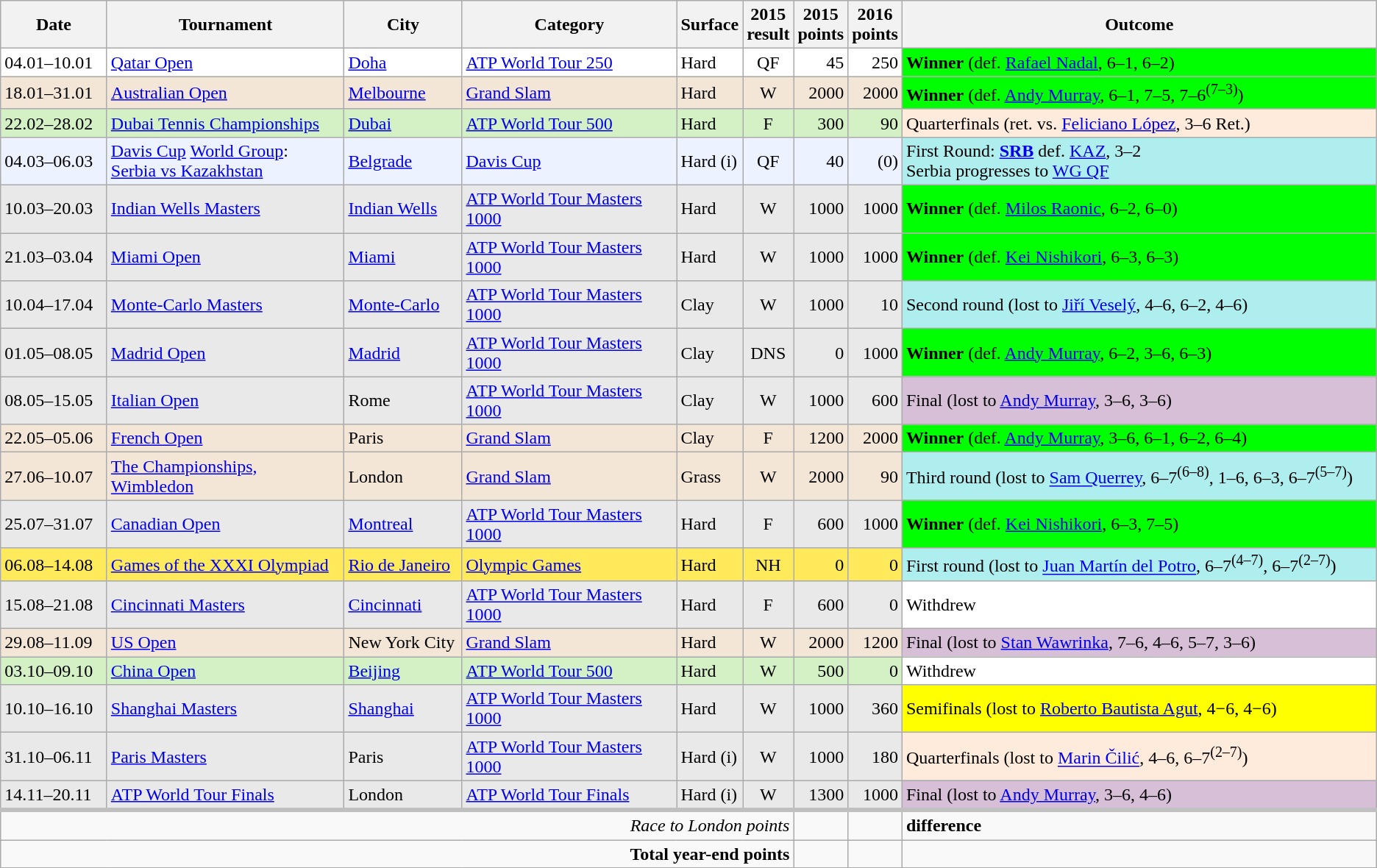<table class="wikitable" style="text-align:left">
<tr>
<th style="width:90px">Date</th>
<th style="width:210px">Tournament</th>
<th style="width:100px">City</th>
<th style="width:190px">Category</th>
<th style="width:40px">Surface</th>
<th style="width:35px">2015 result</th>
<th style="width:35px">2015 points</th>
<th style="width:35px">2016 points</th>
<th style="width:430px">Outcome</th>
</tr>
<tr style="background:white;">
<td>04.01–10.01</td>
<td><a href='#'>Qatar Open</a></td>
<td><a href='#'>Doha</a></td>
<td><a href='#'>ATP World Tour 250</a></td>
<td>Hard</td>
<td align=center>QF</td>
<td align=right>45</td>
<td align=right>250</td>
<td style="background:lime;"><strong>Winner</strong> (def. <a href='#'>Rafael Nadal</a>, 6–1, 6–2)</td>
</tr>
<tr style="background:#f3e6d7;">
<td>18.01–31.01</td>
<td><a href='#'>Australian Open</a></td>
<td><a href='#'>Melbourne</a></td>
<td><a href='#'>Grand Slam</a></td>
<td>Hard</td>
<td align=center>W</td>
<td align=right>2000</td>
<td align=right>2000</td>
<td style="background:lime;"><strong>Winner</strong> (def. <a href='#'>Andy Murray</a>, 6–1, 7–5, 7–6<sup>(7–3)</sup>)</td>
</tr>
<tr style="background:#d4f1c5;">
<td>22.02–28.02</td>
<td><a href='#'>Dubai Tennis Championships</a></td>
<td><a href='#'>Dubai</a></td>
<td><a href='#'>ATP World Tour 500</a></td>
<td>Hard</td>
<td align=center>F</td>
<td align=right>300</td>
<td align=right>90</td>
<td style="background:#ffebdc;">Quarterfinals (ret. vs. <a href='#'>Feliciano López</a>, 3–6 Ret.)</td>
</tr>
<tr style="background:#ecf2ff;">
<td>04.03–06.03</td>
<td><a href='#'>Davis Cup</a> <a href='#'>World Group</a>: <br><a href='#'>Serbia vs Kazakhstan</a></td>
<td><a href='#'>Belgrade</a></td>
<td><a href='#'>Davis Cup</a></td>
<td>Hard (i)</td>
<td align=center>QF</td>
<td align=right>40</td>
<td align=right>(0)</td>
<td style="background:#afeeee;">First Round:  <strong><a href='#'>SRB</a></strong> def.  <a href='#'>KAZ</a>, 3–2 <br>Serbia progresses to <a href='#'>WG QF</a></td>
</tr>
<tr style="background:#e9e9e9;">
<td>10.03–20.03</td>
<td><a href='#'>Indian Wells Masters</a></td>
<td><a href='#'>Indian Wells</a></td>
<td><a href='#'>ATP World Tour Masters 1000</a></td>
<td>Hard</td>
<td align=center>W</td>
<td align=right>1000</td>
<td align=right>1000</td>
<td style="background:lime;"><strong>Winner</strong> (def. <a href='#'>Milos Raonic</a>, 6–2, 6–0)</td>
</tr>
<tr style="background:#e9e9e9;">
<td>21.03–03.04</td>
<td><a href='#'>Miami Open</a></td>
<td><a href='#'>Miami</a></td>
<td><a href='#'>ATP World Tour Masters 1000</a></td>
<td>Hard</td>
<td align=center>W</td>
<td align=right>1000</td>
<td align=right>1000</td>
<td style="background:lime;"><strong>Winner</strong> (def. <a href='#'>Kei Nishikori</a>, 6–3, 6–3)</td>
</tr>
<tr style="background:#e9e9e9;">
<td>10.04–17.04</td>
<td><a href='#'>Monte-Carlo Masters</a></td>
<td><a href='#'>Monte-Carlo</a></td>
<td><a href='#'>ATP World Tour Masters 1000</a></td>
<td>Clay</td>
<td align=center>W</td>
<td align=right>1000</td>
<td align=right>10</td>
<td style="background:#afeeee;">Second round (lost to <a href='#'>Jiří Veselý</a>, 4–6, 6–2, 4–6)</td>
</tr>
<tr style="background:#e9e9e9;">
<td>01.05–08.05</td>
<td><a href='#'>Madrid Open</a></td>
<td><a href='#'>Madrid</a></td>
<td><a href='#'>ATP World Tour Masters 1000</a></td>
<td>Clay</td>
<td align=center>DNS</td>
<td align=right>0</td>
<td align=right>1000</td>
<td style="background:lime;"><strong>Winner</strong> (def. <a href='#'>Andy Murray</a>, 6–2, 3–6, 6–3)</td>
</tr>
<tr style="background:#e9e9e9;">
<td>08.05–15.05</td>
<td><a href='#'>Italian Open</a></td>
<td>Rome</td>
<td><a href='#'>ATP World Tour Masters 1000</a></td>
<td>Clay</td>
<td align=center>W</td>
<td align=right>1000</td>
<td align=right>600</td>
<td style="background:thistle;">Final (lost to <a href='#'>Andy Murray</a>, 3–6, 3–6)</td>
</tr>
<tr style="background:#f3e6d7;">
<td>22.05–05.06</td>
<td><a href='#'>French Open</a></td>
<td>Paris</td>
<td><a href='#'>Grand Slam</a></td>
<td>Clay</td>
<td align=center>F</td>
<td align=right>1200</td>
<td align=right>2000</td>
<td style="background:lime;"><strong>Winner</strong> (def. <a href='#'>Andy Murray</a>, 3–6, 6–1, 6–2, 6–4)</td>
</tr>
<tr style="background:#f3e6d7;">
<td>27.06–10.07</td>
<td><a href='#'>The Championships, Wimbledon</a></td>
<td>London</td>
<td><a href='#'>Grand Slam</a></td>
<td>Grass</td>
<td align=center>W</td>
<td align=right>2000</td>
<td align=right>90</td>
<td style="background:#afeeee;">Third round (lost to <a href='#'>Sam Querrey</a>, 6–7<sup>(6–8)</sup>, 1–6, 6–3, 6–7<sup>(5–7)</sup>)</td>
</tr>
<tr style="background:#e9e9e9;">
<td>25.07–31.07</td>
<td><a href='#'>Canadian Open</a></td>
<td><a href='#'>Montreal</a></td>
<td><a href='#'>ATP World Tour Masters 1000</a></td>
<td>Hard</td>
<td align=center>F</td>
<td align=right>600</td>
<td align=right>1000</td>
<td style="background:lime;"><strong>Winner</strong> (def. <a href='#'>Kei Nishikori</a>, 6–3, 7–5)</td>
</tr>
<tr style="background:#ffea5c;">
<td>06.08–14.08</td>
<td><a href='#'>Games of the XXXI Olympiad</a></td>
<td><a href='#'>Rio de Janeiro</a></td>
<td><a href='#'>Olympic Games</a></td>
<td>Hard</td>
<td align=center>NH</td>
<td align=right>0</td>
<td align=right>0</td>
<td style="background:#afeeee;">First round (lost to <a href='#'>Juan Martín del Potro</a>, 6–7<sup>(4–7)</sup>, 6–7<sup>(2–7)</sup>)</td>
</tr>
<tr style="background:#e9e9e9;">
<td>15.08–21.08</td>
<td><a href='#'>Cincinnati Masters</a></td>
<td><a href='#'>Cincinnati</a></td>
<td><a href='#'>ATP World Tour Masters 1000</a></td>
<td>Hard</td>
<td align=center>F</td>
<td align=right>600</td>
<td align=right>0</td>
<td style="background:white;">Withdrew</td>
</tr>
<tr style="background:#f3e6d7;">
<td>29.08–11.09</td>
<td><a href='#'>US Open</a></td>
<td>New York City</td>
<td><a href='#'>Grand Slam</a></td>
<td>Hard</td>
<td align=center>W</td>
<td align=right>2000</td>
<td align=right>1200</td>
<td style="background:thistle;">Final (lost to <a href='#'>Stan Wawrinka</a>, 7–6, 4–6, 5–7, 3–6)</td>
</tr>
<tr style="background:#d4f1c5;">
<td>03.10–09.10</td>
<td><a href='#'>China Open</a></td>
<td><a href='#'>Beijing</a></td>
<td><a href='#'>ATP World Tour 500</a></td>
<td>Hard</td>
<td align=center>W</td>
<td align=right>500</td>
<td align=right>0</td>
<td style="background:white;">Withdrew</td>
</tr>
<tr style="background:#e9e9e9;">
<td>10.10–16.10</td>
<td><a href='#'>Shanghai Masters</a></td>
<td><a href='#'>Shanghai</a></td>
<td><a href='#'>ATP World Tour Masters 1000</a></td>
<td>Hard</td>
<td align=center>W</td>
<td align=right>1000</td>
<td align=right>360</td>
<td style="background:yellow;">Semifinals (lost to <a href='#'>Roberto Bautista Agut</a>, 4−6, 4−6)</td>
</tr>
<tr style="background:#e9e9e9;">
<td>31.10–06.11</td>
<td><a href='#'>Paris Masters</a></td>
<td>Paris</td>
<td><a href='#'>ATP World Tour Masters 1000</a></td>
<td>Hard (i)</td>
<td align=center>W</td>
<td align=right>1000</td>
<td align=right>180</td>
<td style="background:#ffebdc;">Quarterfinals (lost to <a href='#'>Marin Čilić</a>, 4–6, 6–7<sup>(2–7)</sup>)</td>
</tr>
<tr style="background:#e9e9e9;">
<td>14.11–20.11</td>
<td><a href='#'>ATP World Tour Finals</a></td>
<td>London</td>
<td><a href='#'>ATP World Tour Finals</a></td>
<td>Hard (i)</td>
<td align=center>W</td>
<td align=right>1300</td>
<td align=right>1000</td>
<td style="background:thistle;">Final (lost to <a href='#'>Andy Murray</a>, 3–6, 4–6)</td>
</tr>
<tr style="border-top:4px solid silver;">
<td colspan=6 align=right><em>Race to London points</em></td>
<td></td>
<td></td>
<td>  <strong>difference</strong></td>
</tr>
<tr>
<td colspan=6 align=right><strong>Total year-end points</strong></td>
<td></td>
<td><br></td>
</tr>
<tr>
</tr>
</table>
